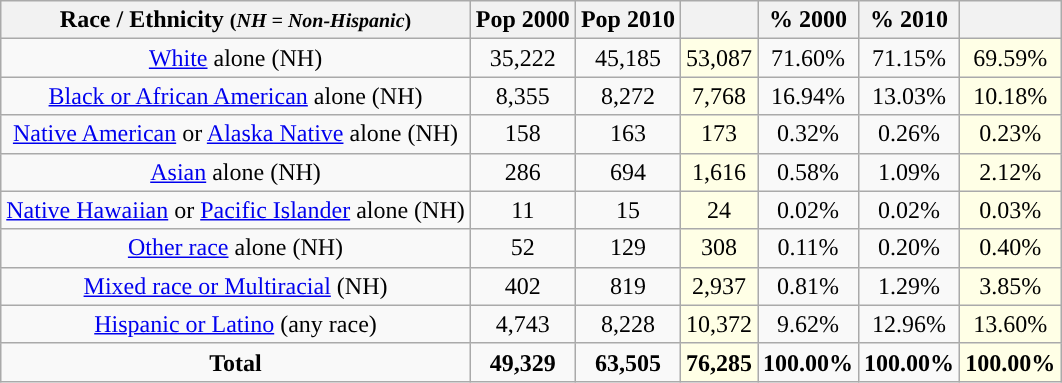<table class="wikitable" style="text-align:center;">
<tr>
<th>Race / Ethnicity <small>(<em>NH = Non-Hispanic</em>)</small></th>
<th>Pop 2000</th>
<th>Pop 2010</th>
<th></th>
<th>% 2000</th>
<th>% 2010</th>
<th></th>
</tr>
<tr>
<td><a href='#'>White</a> alone (NH)</td>
<td>35,222</td>
<td>45,185</td>
<td style='background: #ffffe6;'>53,087</td>
<td>71.60%</td>
<td>71.15%</td>
<td style='background: #ffffe6;'>69.59%</td>
</tr>
<tr>
<td><a href='#'>Black or African American</a> alone (NH)</td>
<td>8,355</td>
<td>8,272</td>
<td style='background: #ffffe6;'>7,768</td>
<td>16.94%</td>
<td>13.03%</td>
<td style='background: #ffffe6;'>10.18%</td>
</tr>
<tr>
<td><a href='#'>Native American</a> or <a href='#'>Alaska Native</a> alone (NH)</td>
<td>158</td>
<td>163</td>
<td style='background: #ffffe6;'>173</td>
<td>0.32%</td>
<td>0.26%</td>
<td style='background: #ffffe6;'>0.23%</td>
</tr>
<tr>
<td><a href='#'>Asian</a> alone (NH)</td>
<td>286</td>
<td>694</td>
<td style='background: #ffffe6;'>1,616</td>
<td>0.58%</td>
<td>1.09%</td>
<td style='background: #ffffe6;'>2.12%</td>
</tr>
<tr>
<td><a href='#'>Native Hawaiian</a> or <a href='#'>Pacific Islander</a> alone (NH)</td>
<td>11</td>
<td>15</td>
<td style='background: #ffffe6;'>24</td>
<td>0.02%</td>
<td>0.02%</td>
<td style='background: #ffffe6;'>0.03%</td>
</tr>
<tr>
<td><a href='#'>Other race</a> alone (NH)</td>
<td>52</td>
<td>129</td>
<td style='background: #ffffe6;'>308</td>
<td>0.11%</td>
<td>0.20%</td>
<td style='background: #ffffe6;'>0.40%</td>
</tr>
<tr>
<td><a href='#'>Mixed race or Multiracial</a> (NH)</td>
<td>402</td>
<td>819</td>
<td style='background: #ffffe6;'>2,937</td>
<td>0.81%</td>
<td>1.29%</td>
<td style='background: #ffffe6;'>3.85%</td>
</tr>
<tr>
<td><a href='#'>Hispanic or Latino</a> (any race)</td>
<td>4,743</td>
<td>8,228</td>
<td style='background: #ffffe6;'>10,372</td>
<td>9.62%</td>
<td>12.96%</td>
<td style='background: #ffffe6;'>13.60%</td>
</tr>
<tr>
<td><strong>Total</strong></td>
<td><strong>49,329</strong></td>
<td><strong>63,505</strong></td>
<td style='background: #ffffe6;'><strong>76,285</strong></td>
<td><strong>100.00%</strong></td>
<td><strong>100.00%</strong></td>
<td style='background: #ffffe6;'><strong>100.00%</strong></td>
</tr>
</table>
